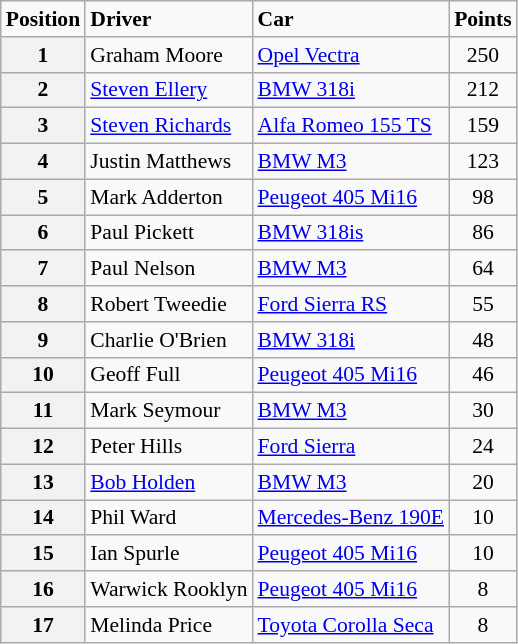<table class="wikitable" style="font-size: 90%">
<tr style="font-weight:bold">
<td height="14" align="center">Position</td>
<td>Driver</td>
<td>Car</td>
<td align="center">Points</td>
</tr>
<tr>
<th>1</th>
<td>Graham Moore</td>
<td><a href='#'>Opel Vectra</a></td>
<td align="center">250</td>
</tr>
<tr>
<th>2</th>
<td><a href='#'>Steven Ellery</a></td>
<td><a href='#'>BMW 318i</a></td>
<td align="center">212</td>
</tr>
<tr>
<th>3</th>
<td><a href='#'>Steven Richards</a></td>
<td><a href='#'>Alfa Romeo 155 TS</a></td>
<td align="center">159</td>
</tr>
<tr>
<th>4</th>
<td>Justin Matthews</td>
<td><a href='#'>BMW M3</a></td>
<td align="center">123</td>
</tr>
<tr>
<th>5</th>
<td>Mark Adderton</td>
<td><a href='#'>Peugeot 405 Mi16</a></td>
<td align="center">98</td>
</tr>
<tr>
<th>6</th>
<td>Paul Pickett</td>
<td><a href='#'>BMW 318is</a></td>
<td align="center">86</td>
</tr>
<tr>
<th>7</th>
<td>Paul Nelson</td>
<td><a href='#'>BMW M3</a></td>
<td align="center">64</td>
</tr>
<tr>
<th>8</th>
<td>Robert Tweedie</td>
<td><a href='#'>Ford Sierra RS</a></td>
<td align="center">55</td>
</tr>
<tr>
<th>9</th>
<td>Charlie O'Brien</td>
<td><a href='#'>BMW 318i</a></td>
<td align="center">48</td>
</tr>
<tr>
<th>10</th>
<td>Geoff Full</td>
<td><a href='#'>Peugeot 405 Mi16</a></td>
<td align="center">46</td>
</tr>
<tr>
<th>11</th>
<td>Mark Seymour</td>
<td><a href='#'>BMW M3</a></td>
<td align="center">30</td>
</tr>
<tr>
<th>12</th>
<td>Peter Hills</td>
<td><a href='#'>Ford Sierra</a></td>
<td align="center">24</td>
</tr>
<tr>
<th>13</th>
<td><a href='#'>Bob Holden</a></td>
<td><a href='#'>BMW M3</a></td>
<td align="center">20</td>
</tr>
<tr>
<th>14</th>
<td>Phil Ward</td>
<td><a href='#'>Mercedes-Benz 190E</a></td>
<td align="center">10</td>
</tr>
<tr>
<th>15</th>
<td>Ian Spurle</td>
<td><a href='#'>Peugeot 405 Mi16</a></td>
<td align="center">10</td>
</tr>
<tr>
<th>16</th>
<td>Warwick Rooklyn</td>
<td><a href='#'>Peugeot 405 Mi16</a></td>
<td align="center">8</td>
</tr>
<tr>
<th>17</th>
<td>Melinda Price</td>
<td><a href='#'>Toyota Corolla Seca</a></td>
<td align="center">8</td>
</tr>
</table>
